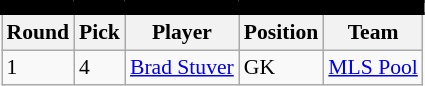<table class="wikitable sortable" style="text-align:center; font-size:90%; text-align:left;">
<tr style="border-spacing: 2px; border: 2px solid black;">
<td colspan="7" bgcolor="#000000" color="#000000" border="#FED000" align="center"><strong></strong></td>
</tr>
<tr>
<th><strong>Round</strong></th>
<th><strong>Pick</strong></th>
<th><strong>Player</strong></th>
<th><strong>Position</strong></th>
<th><strong>Team</strong></th>
</tr>
<tr>
<td>1</td>
<td>4</td>
<td> <a href='#'>Brad Stuver</a></td>
<td>GK</td>
<td><a href='#'>MLS Pool</a></td>
</tr>
</table>
